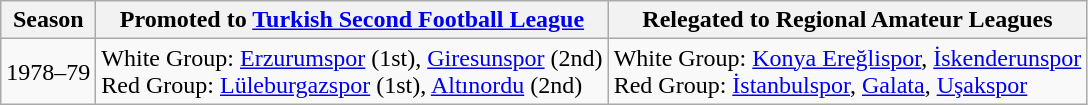<table class="wikitable">
<tr>
<th>Season</th>
<th>Promoted to <a href='#'>Turkish Second Football League</a></th>
<th>Relegated to Regional Amateur Leagues</th>
</tr>
<tr>
<td>1978–79</td>
<td>White Group: <a href='#'>Erzurumspor</a> (1st), <a href='#'>Giresunspor</a> (2nd)<br>Red Group: <a href='#'>Lüleburgazspor</a> (1st), <a href='#'>Altınordu</a> (2nd)</td>
<td>White Group: <a href='#'>Konya Ereğlispor</a>, <a href='#'>İskenderunspor</a><br>Red Group: <a href='#'>İstanbulspor</a>, <a href='#'>Galata</a>, <a href='#'>Uşakspor</a></td>
</tr>
</table>
